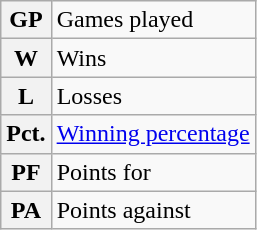<table class="wikitable plainrowheaders">
<tr>
<th align=center>GP</th>
<td>Games played</td>
</tr>
<tr>
<th align=center>W</th>
<td>Wins</td>
</tr>
<tr>
<th align=center>L</th>
<td>Losses</td>
</tr>
<tr>
<th align=center>Pct.</th>
<td><a href='#'>Winning percentage</a></td>
</tr>
<tr>
<th align=center>PF</th>
<td>Points for</td>
</tr>
<tr>
<th align=center>PA</th>
<td>Points against</td>
</tr>
</table>
